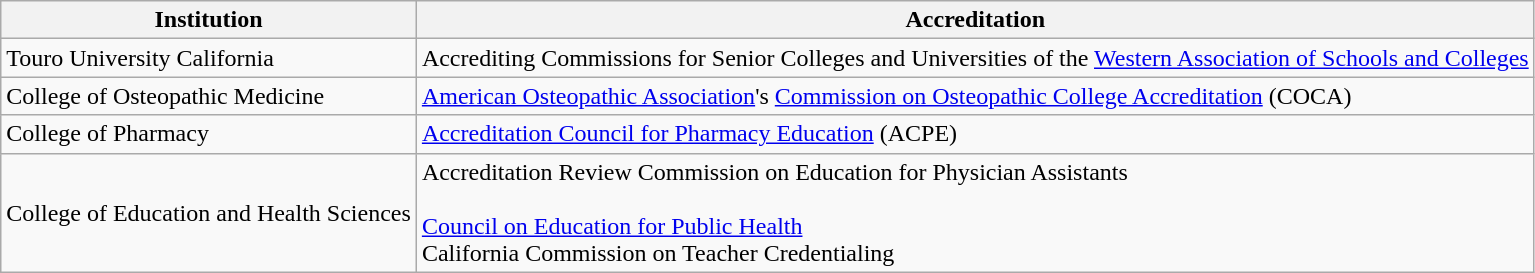<table class="wikitable">
<tr>
<th>Institution</th>
<th>Accreditation</th>
</tr>
<tr>
<td>Touro University California</td>
<td>Accrediting Commissions for Senior Colleges and Universities of the <a href='#'>Western Association of Schools and Colleges</a></td>
</tr>
<tr>
<td>College of Osteopathic Medicine</td>
<td><a href='#'>American Osteopathic Association</a>'s <a href='#'>Commission on Osteopathic College Accreditation</a> (COCA)</td>
</tr>
<tr>
<td>College of Pharmacy</td>
<td><a href='#'>Accreditation Council for Pharmacy Education</a> (ACPE)</td>
</tr>
<tr>
<td>College of Education and Health Sciences</td>
<td>Accreditation Review Commission on Education for Physician Assistants<br><br><a href='#'>Council on Education for Public Health</a><br> 
California Commission on Teacher Credentialing</td>
</tr>
</table>
